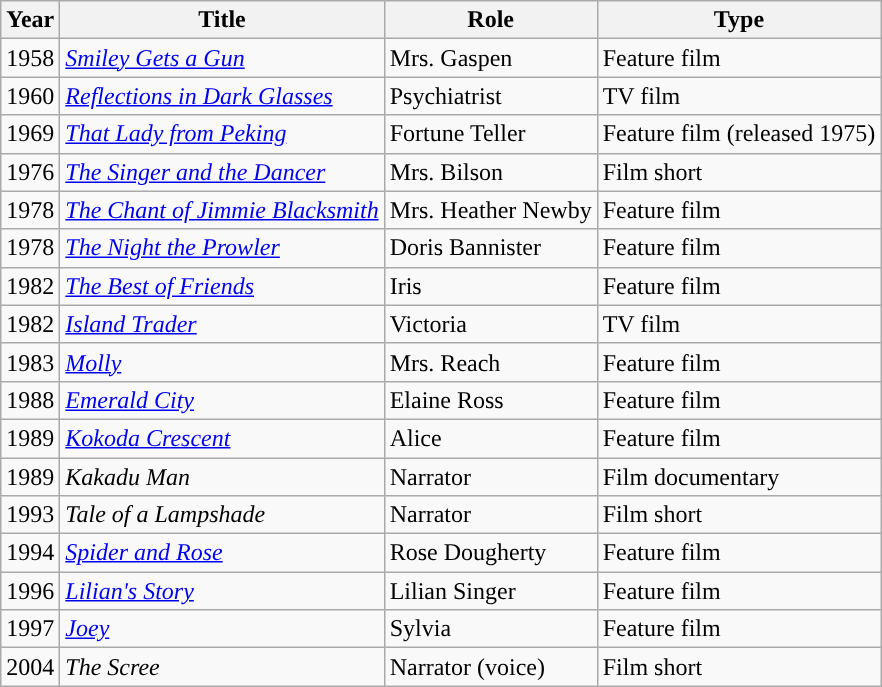<table class="wikitable">
<tr>
<th>Year</th>
<th>Title</th>
<th>Role</th>
<th>Type</th>
</tr>
<tr>
<td>1958</td>
<td><em><a href='#'>Smiley Gets a Gun</a></em></td>
<td>Mrs. Gaspen</td>
<td>Feature film</td>
</tr>
<tr>
<td>1960</td>
<td><em><a href='#'>Reflections in Dark Glasses</a></em></td>
<td>Psychiatrist</td>
<td>TV film</td>
</tr>
<tr>
<td>1969</td>
<td><em><a href='#'>That Lady from Peking</a></em></td>
<td>Fortune Teller</td>
<td>Feature film (released 1975)</td>
</tr>
<tr>
<td>1976</td>
<td><em><a href='#'>The Singer and the Dancer</a></em></td>
<td>Mrs. Bilson</td>
<td>Film short</td>
</tr>
<tr>
<td>1978</td>
<td><em><a href='#'>The Chant of Jimmie Blacksmith</a></em></td>
<td>Mrs. Heather Newby</td>
<td>Feature film</td>
</tr>
<tr>
<td>1978</td>
<td><em><a href='#'>The Night the Prowler</a></em></td>
<td>Doris Bannister</td>
<td>Feature film</td>
</tr>
<tr>
<td>1982</td>
<td><em><a href='#'>The Best of Friends</a></em></td>
<td>Iris</td>
<td>Feature film</td>
</tr>
<tr>
<td>1982</td>
<td><em><a href='#'>Island Trader</a></em></td>
<td>Victoria</td>
<td>TV film</td>
</tr>
<tr>
<td>1983</td>
<td><em><a href='#'>Molly</a></em></td>
<td>Mrs. Reach</td>
<td>Feature film</td>
</tr>
<tr>
<td>1988</td>
<td><em><a href='#'>Emerald City</a></em></td>
<td>Elaine Ross</td>
<td>Feature film</td>
</tr>
<tr>
<td>1989</td>
<td><em><a href='#'>Kokoda Crescent</a></em></td>
<td>Alice</td>
<td>Feature film</td>
</tr>
<tr>
<td>1989</td>
<td><em>Kakadu Man</em></td>
<td>Narrator</td>
<td>Film documentary</td>
</tr>
<tr>
<td>1993</td>
<td><em>Tale of a Lampshade</em></td>
<td>Narrator</td>
<td>Film short</td>
</tr>
<tr>
<td>1994</td>
<td><em><a href='#'>Spider and Rose</a></em></td>
<td>Rose Dougherty</td>
<td>Feature film</td>
</tr>
<tr>
<td>1996</td>
<td><em><a href='#'>Lilian's Story</a></em></td>
<td>Lilian Singer</td>
<td>Feature film</td>
</tr>
<tr>
<td>1997</td>
<td><em><a href='#'>Joey</a></em></td>
<td>Sylvia</td>
<td>Feature film</td>
</tr>
<tr>
<td>2004</td>
<td><em>The Scree</em></td>
<td>Narrator (voice)</td>
<td>Film short</td>
</tr>
</table>
